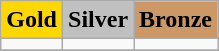<table class="wikitable">
<tr align="center">
<td bgcolor="gold"><strong>Gold</strong></td>
<td bgcolor="silver"><strong>Silver</strong></td>
<td bgcolor="CC9966"><strong>Bronze</strong></td>
</tr>
<tr valign="top">
<td></td>
<td></td>
<td></td>
</tr>
<tr>
</tr>
</table>
